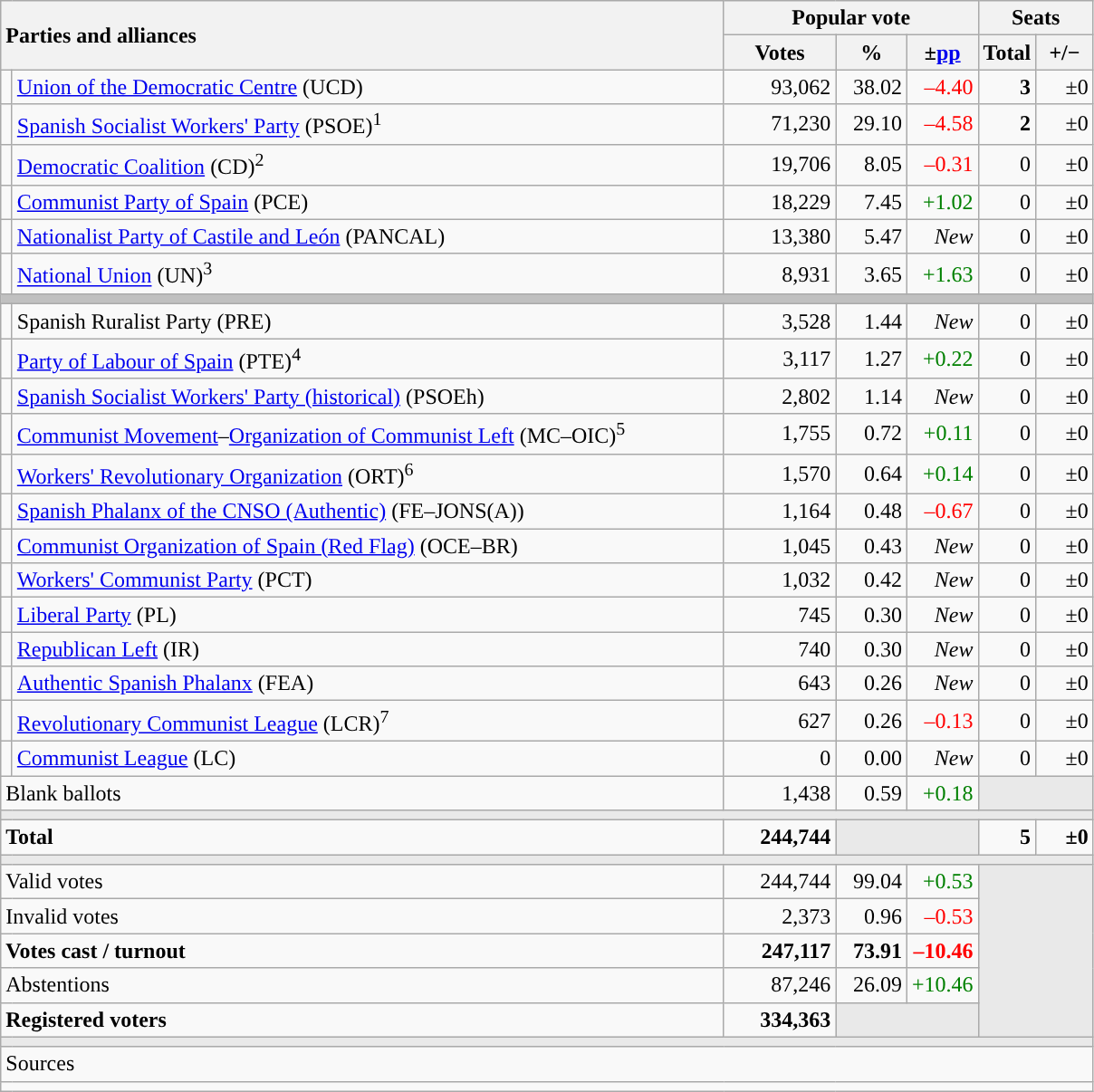<table class="wikitable" style="text-align:right;">
<tr>
<th style="text-align:left;" rowspan="2" colspan="2" width="525">Parties and alliances</th>
<th colspan="3">Popular vote</th>
<th colspan="2">Seats</th>
</tr>
<tr>
<th width="75">Votes</th>
<th width="45">%</th>
<th width="45">±<a href='#'>pp</a></th>
<th width="35">Total</th>
<th width="35">+/−</th>
</tr>
<tr>
<td width="1" style="color:inherit;background:"></td>
<td align="left"><a href='#'>Union of the Democratic Centre</a> (UCD)</td>
<td>93,062</td>
<td>38.02</td>
<td style="color:red;">–4.40</td>
<td><strong>3</strong></td>
<td>±0</td>
</tr>
<tr>
<td style="color:inherit;background:"></td>
<td align="left"><a href='#'>Spanish Socialist Workers' Party</a> (PSOE)<sup>1</sup></td>
<td>71,230</td>
<td>29.10</td>
<td style="color:red;">–4.58</td>
<td><strong>2</strong></td>
<td>±0</td>
</tr>
<tr>
<td style="color:inherit;background:"></td>
<td align="left"><a href='#'>Democratic Coalition</a> (CD)<sup>2</sup></td>
<td>19,706</td>
<td>8.05</td>
<td style="color:red;">–0.31</td>
<td>0</td>
<td>±0</td>
</tr>
<tr>
<td style="color:inherit;background:"></td>
<td align="left"><a href='#'>Communist Party of Spain</a> (PCE)</td>
<td>18,229</td>
<td>7.45</td>
<td style="color:green;">+1.02</td>
<td>0</td>
<td>±0</td>
</tr>
<tr>
<td style="color:inherit;background:"></td>
<td align="left"><a href='#'>Nationalist Party of Castile and León</a> (PANCAL)</td>
<td>13,380</td>
<td>5.47</td>
<td><em>New</em></td>
<td>0</td>
<td>±0</td>
</tr>
<tr>
<td style="color:inherit;background:"></td>
<td align="left"><a href='#'>National Union</a> (UN)<sup>3</sup></td>
<td>8,931</td>
<td>3.65</td>
<td style="color:green;">+1.63</td>
<td>0</td>
<td>±0</td>
</tr>
<tr>
<td colspan="7" bgcolor="#C0C0C0"></td>
</tr>
<tr>
<td style="color:inherit;background:"></td>
<td align="left">Spanish Ruralist Party (PRE)</td>
<td>3,528</td>
<td>1.44</td>
<td><em>New</em></td>
<td>0</td>
<td>±0</td>
</tr>
<tr>
<td style="color:inherit;background:"></td>
<td align="left"><a href='#'>Party of Labour of Spain</a> (PTE)<sup>4</sup></td>
<td>3,117</td>
<td>1.27</td>
<td style="color:green;">+0.22</td>
<td>0</td>
<td>±0</td>
</tr>
<tr>
<td style="color:inherit;background:"></td>
<td align="left"><a href='#'>Spanish Socialist Workers' Party (historical)</a> (PSOEh)</td>
<td>2,802</td>
<td>1.14</td>
<td><em>New</em></td>
<td>0</td>
<td>±0</td>
</tr>
<tr>
<td style="color:inherit;background:"></td>
<td align="left"><a href='#'>Communist Movement</a>–<a href='#'>Organization of Communist Left</a> (MC–OIC)<sup>5</sup></td>
<td>1,755</td>
<td>0.72</td>
<td style="color:green;">+0.11</td>
<td>0</td>
<td>±0</td>
</tr>
<tr>
<td style="color:inherit;background:"></td>
<td align="left"><a href='#'>Workers' Revolutionary Organization</a> (ORT)<sup>6</sup></td>
<td>1,570</td>
<td>0.64</td>
<td style="color:green;">+0.14</td>
<td>0</td>
<td>±0</td>
</tr>
<tr>
<td style="color:inherit;background:"></td>
<td align="left"><a href='#'>Spanish Phalanx of the CNSO (Authentic)</a> (FE–JONS(A))</td>
<td>1,164</td>
<td>0.48</td>
<td style="color:red;">–0.67</td>
<td>0</td>
<td>±0</td>
</tr>
<tr>
<td style="color:inherit;background:"></td>
<td align="left"><a href='#'>Communist Organization of Spain (Red Flag)</a> (OCE–BR)</td>
<td>1,045</td>
<td>0.43</td>
<td><em>New</em></td>
<td>0</td>
<td>±0</td>
</tr>
<tr>
<td style="color:inherit;background:"></td>
<td align="left"><a href='#'>Workers' Communist Party</a> (PCT)</td>
<td>1,032</td>
<td>0.42</td>
<td><em>New</em></td>
<td>0</td>
<td>±0</td>
</tr>
<tr>
<td style="color:inherit;background:"></td>
<td align="left"><a href='#'>Liberal Party</a> (PL)</td>
<td>745</td>
<td>0.30</td>
<td><em>New</em></td>
<td>0</td>
<td>±0</td>
</tr>
<tr>
<td style="color:inherit;background:"></td>
<td align="left"><a href='#'>Republican Left</a> (IR)</td>
<td>740</td>
<td>0.30</td>
<td><em>New</em></td>
<td>0</td>
<td>±0</td>
</tr>
<tr>
<td style="color:inherit;background:"></td>
<td align="left"><a href='#'>Authentic Spanish Phalanx</a> (FEA)</td>
<td>643</td>
<td>0.26</td>
<td><em>New</em></td>
<td>0</td>
<td>±0</td>
</tr>
<tr>
<td style="color:inherit;background:"></td>
<td align="left"><a href='#'>Revolutionary Communist League</a> (LCR)<sup>7</sup></td>
<td>627</td>
<td>0.26</td>
<td style="color:red;">–0.13</td>
<td>0</td>
<td>±0</td>
</tr>
<tr>
<td style="color:inherit;background:"></td>
<td align="left"><a href='#'>Communist League</a> (LC)</td>
<td>0</td>
<td>0.00</td>
<td><em>New</em></td>
<td>0</td>
<td>±0</td>
</tr>
<tr>
<td align="left" colspan="2">Blank ballots</td>
<td>1,438</td>
<td>0.59</td>
<td style="color:green;">+0.18</td>
<td bgcolor="#E9E9E9" colspan="2"></td>
</tr>
<tr>
<td colspan="7" bgcolor="#E9E9E9"></td>
</tr>
<tr style="font-weight:bold;">
<td align="left" colspan="2">Total</td>
<td>244,744</td>
<td bgcolor="#E9E9E9" colspan="2"></td>
<td>5</td>
<td>±0</td>
</tr>
<tr>
<td colspan="7" bgcolor="#E9E9E9"></td>
</tr>
<tr>
<td align="left" colspan="2">Valid votes</td>
<td>244,744</td>
<td>99.04</td>
<td style="color:green;">+0.53</td>
<td bgcolor="#E9E9E9" colspan="2" rowspan="5"></td>
</tr>
<tr>
<td align="left" colspan="2">Invalid votes</td>
<td>2,373</td>
<td>0.96</td>
<td style="color:red;">–0.53</td>
</tr>
<tr style="font-weight:bold;">
<td align="left" colspan="2">Votes cast / turnout</td>
<td>247,117</td>
<td>73.91</td>
<td style="color:red;">–10.46</td>
</tr>
<tr>
<td align="left" colspan="2">Abstentions</td>
<td>87,246</td>
<td>26.09</td>
<td style="color:green;">+10.46</td>
</tr>
<tr style="font-weight:bold;">
<td align="left" colspan="2">Registered voters</td>
<td>334,363</td>
<td bgcolor="#E9E9E9" colspan="2"></td>
</tr>
<tr>
<td colspan="7" bgcolor="#E9E9E9"></td>
</tr>
<tr>
<td align="left" colspan="7">Sources</td>
</tr>
<tr>
<td colspan="7" style="text-align:left; max-width:790px;"></td>
</tr>
</table>
